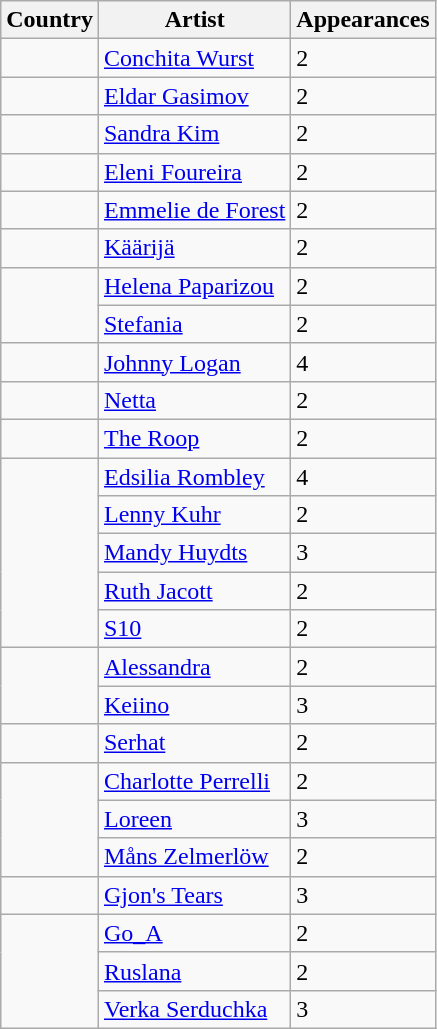<table class="wikitable sortable">
<tr>
<th>Country</th>
<th>Artist</th>
<th>Appearances</th>
</tr>
<tr>
<td></td>
<td><a href='#'>Conchita Wurst</a></td>
<td>2</td>
</tr>
<tr>
<td></td>
<td><a href='#'>Eldar Gasimov</a></td>
<td>2</td>
</tr>
<tr>
<td></td>
<td><a href='#'>Sandra Kim</a></td>
<td>2</td>
</tr>
<tr>
<td></td>
<td><a href='#'>Eleni Foureira</a></td>
<td>2</td>
</tr>
<tr>
<td></td>
<td><a href='#'>Emmelie de Forest</a></td>
<td>2</td>
</tr>
<tr>
<td></td>
<td><a href='#'>Käärijä</a></td>
<td>2</td>
</tr>
<tr>
<td rowspan="2"></td>
<td><a href='#'>Helena Paparizou</a></td>
<td>2</td>
</tr>
<tr>
<td><a href='#'>Stefania</a></td>
<td>2</td>
</tr>
<tr>
<td></td>
<td><a href='#'>Johnny Logan</a></td>
<td>4</td>
</tr>
<tr>
<td></td>
<td><a href='#'>Netta</a></td>
<td>2</td>
</tr>
<tr>
<td></td>
<td><a href='#'>The Roop</a></td>
<td>2</td>
</tr>
<tr>
<td rowspan="5"></td>
<td><a href='#'>Edsilia Rombley</a></td>
<td>4</td>
</tr>
<tr>
<td><a href='#'>Lenny Kuhr</a></td>
<td>2</td>
</tr>
<tr>
<td><a href='#'>Mandy Huydts</a></td>
<td>3</td>
</tr>
<tr>
<td><a href='#'>Ruth Jacott</a></td>
<td>2</td>
</tr>
<tr>
<td><a href='#'>S10</a></td>
<td>2</td>
</tr>
<tr>
<td rowspan="2"></td>
<td><a href='#'>Alessandra</a></td>
<td>2</td>
</tr>
<tr>
<td><a href='#'>Keiino</a></td>
<td>3</td>
</tr>
<tr>
<td></td>
<td><a href='#'>Serhat</a></td>
<td>2</td>
</tr>
<tr>
<td rowspan="3"></td>
<td><a href='#'>Charlotte Perrelli</a></td>
<td>2</td>
</tr>
<tr>
<td><a href='#'>Loreen</a></td>
<td>3</td>
</tr>
<tr>
<td><a href='#'>Måns Zelmerlöw</a></td>
<td>2</td>
</tr>
<tr>
<td></td>
<td><a href='#'>Gjon's Tears</a></td>
<td>3</td>
</tr>
<tr>
<td rowspan="3"></td>
<td><a href='#'>Go_A</a></td>
<td>2</td>
</tr>
<tr>
<td><a href='#'>Ruslana</a></td>
<td>2</td>
</tr>
<tr>
<td><a href='#'>Verka Serduchka</a></td>
<td>3</td>
</tr>
</table>
